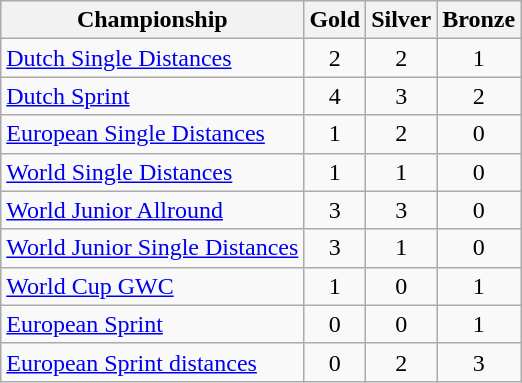<table class="wikitable vatop" style="text-align:center">
<tr>
<th>Championship</th>
<th>Gold <br> </th>
<th>Silver <br> </th>
<th>Bronze <br> </th>
</tr>
<tr>
<td style="text-align:left"><a href='#'>Dutch Single Distances</a></td>
<td>2</td>
<td>2</td>
<td>1</td>
</tr>
<tr>
<td style="text-align:left"><a href='#'>Dutch Sprint</a></td>
<td>4</td>
<td>3</td>
<td>2</td>
</tr>
<tr>
<td style="text-align:left"><a href='#'>European Single Distances</a></td>
<td>1</td>
<td>2</td>
<td>0</td>
</tr>
<tr>
<td style="text-align:left"><a href='#'>World Single Distances</a></td>
<td>1</td>
<td>1</td>
<td>0</td>
</tr>
<tr>
<td style="text-align:left"><a href='#'>World Junior Allround</a></td>
<td>3</td>
<td>3</td>
<td>0</td>
</tr>
<tr>
<td style="text-align:left"><a href='#'>World Junior Single Distances</a></td>
<td>3</td>
<td>1</td>
<td>0</td>
</tr>
<tr>
<td style="text-align:left"><a href='#'>World Cup GWC</a></td>
<td>1</td>
<td>0</td>
<td>1</td>
</tr>
<tr>
<td style="text-align:left"><a href='#'>European Sprint</a></td>
<td>0</td>
<td>0</td>
<td>1</td>
</tr>
<tr>
<td style="text-align:left"><a href='#'>European Sprint distances</a></td>
<td>0</td>
<td>2</td>
<td>3</td>
</tr>
</table>
